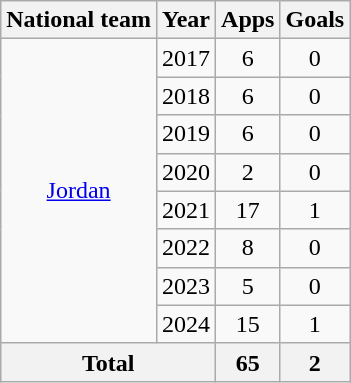<table class="wikitable" style="text-align:center">
<tr>
<th>National team</th>
<th>Year</th>
<th>Apps</th>
<th>Goals</th>
</tr>
<tr>
<td rowspan="8"><a href='#'>Jordan</a></td>
<td>2017</td>
<td>6</td>
<td>0</td>
</tr>
<tr>
<td>2018</td>
<td>6</td>
<td>0</td>
</tr>
<tr>
<td>2019</td>
<td>6</td>
<td>0</td>
</tr>
<tr>
<td>2020</td>
<td>2</td>
<td>0</td>
</tr>
<tr>
<td>2021</td>
<td>17</td>
<td>1</td>
</tr>
<tr>
<td>2022</td>
<td>8</td>
<td>0</td>
</tr>
<tr>
<td>2023</td>
<td>5</td>
<td>0</td>
</tr>
<tr>
<td>2024</td>
<td>15</td>
<td>1</td>
</tr>
<tr>
<th colspan="2">Total</th>
<th>65</th>
<th>2</th>
</tr>
</table>
